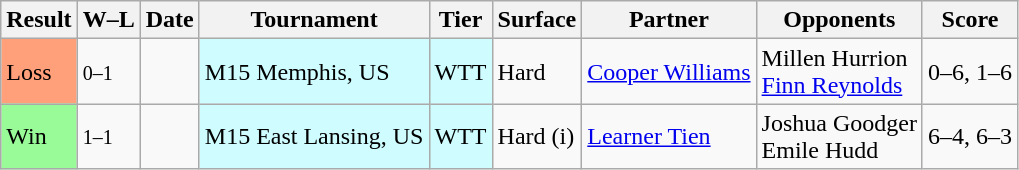<table class="sortable wikitable">
<tr>
<th>Result</th>
<th class="unsortable">W–L</th>
<th>Date</th>
<th>Tournament</th>
<th>Tier</th>
<th>Surface</th>
<th>Partner</th>
<th>Opponents</th>
<th class="unsortable">Score</th>
</tr>
<tr>
<td bgcolor=ffa07a>Loss</td>
<td><small>0–1</small></td>
<td></td>
<td style="background:#cffcff;">M15 Memphis, US</td>
<td style="background:#cffcff;">WTT</td>
<td>Hard</td>
<td> <a href='#'>Cooper Williams</a></td>
<td> Millen Hurrion <br>  <a href='#'>Finn Reynolds</a></td>
<td>0–6, 1–6</td>
</tr>
<tr>
<td bgcolor=98fb98>Win</td>
<td><small>1–1</small></td>
<td></td>
<td style="background:#cffcff;">M15 East Lansing, US</td>
<td style="background:#cffcff;">WTT</td>
<td>Hard (i)</td>
<td> <a href='#'>Learner Tien</a></td>
<td> Joshua Goodger <br>  Emile Hudd</td>
<td>6–4, 6–3</td>
</tr>
</table>
